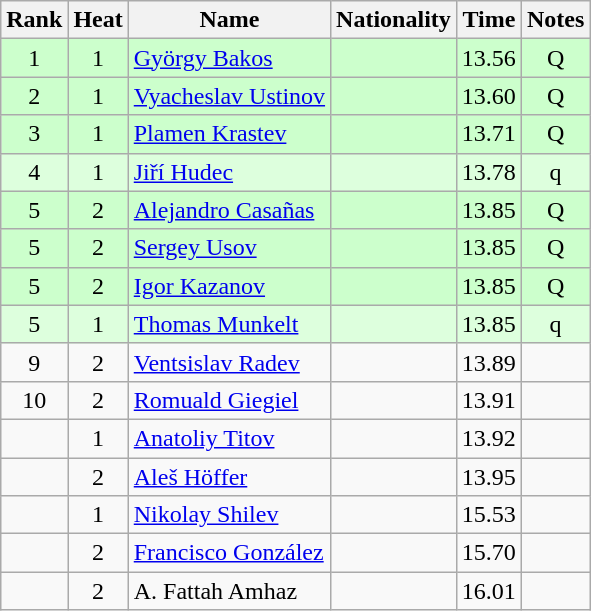<table class="wikitable sortable" style="text-align:center">
<tr>
<th>Rank</th>
<th>Heat</th>
<th>Name</th>
<th>Nationality</th>
<th>Time</th>
<th>Notes</th>
</tr>
<tr bgcolor=ccffcc>
<td>1</td>
<td>1</td>
<td align="left"><a href='#'>György Bakos</a></td>
<td align=left></td>
<td>13.56</td>
<td>Q</td>
</tr>
<tr bgcolor=ccffcc>
<td>2</td>
<td>1</td>
<td align="left"><a href='#'>Vyacheslav Ustinov</a></td>
<td align=left></td>
<td>13.60</td>
<td>Q</td>
</tr>
<tr bgcolor=ccffcc>
<td>3</td>
<td>1</td>
<td align="left"><a href='#'>Plamen Krastev</a></td>
<td align=left></td>
<td>13.71</td>
<td>Q</td>
</tr>
<tr bgcolor=ddffdd>
<td>4</td>
<td>1</td>
<td align="left"><a href='#'>Jiří Hudec</a></td>
<td align=left></td>
<td>13.78</td>
<td>q</td>
</tr>
<tr bgcolor=ccffcc>
<td>5</td>
<td>2</td>
<td align="left"><a href='#'>Alejandro Casañas</a></td>
<td align=left></td>
<td>13.85</td>
<td>Q</td>
</tr>
<tr bgcolor=ccffcc>
<td>5</td>
<td>2</td>
<td align="left"><a href='#'>Sergey Usov</a></td>
<td align=left></td>
<td>13.85</td>
<td>Q</td>
</tr>
<tr bgcolor=ccffcc>
<td>5</td>
<td>2</td>
<td align="left"><a href='#'>Igor Kazanov</a></td>
<td align=left></td>
<td>13.85</td>
<td>Q</td>
</tr>
<tr bgcolor=ddffdd>
<td>5</td>
<td>1</td>
<td align="left"><a href='#'>Thomas Munkelt</a></td>
<td align=left></td>
<td>13.85</td>
<td>q</td>
</tr>
<tr>
<td>9</td>
<td>2</td>
<td align="left"><a href='#'>Ventsislav Radev</a></td>
<td align=left></td>
<td>13.89</td>
<td></td>
</tr>
<tr>
<td>10</td>
<td>2</td>
<td align="left"><a href='#'>Romuald Giegiel</a></td>
<td align=left></td>
<td>13.91</td>
<td></td>
</tr>
<tr>
<td></td>
<td>1</td>
<td align="left"><a href='#'>Anatoliy Titov</a></td>
<td align=left></td>
<td>13.92</td>
<td></td>
</tr>
<tr>
<td></td>
<td>2</td>
<td align="left"><a href='#'>Aleš Höffer</a></td>
<td align=left></td>
<td>13.95</td>
<td></td>
</tr>
<tr>
<td></td>
<td>1</td>
<td align="left"><a href='#'>Nikolay Shilev</a></td>
<td align=left></td>
<td>15.53</td>
<td></td>
</tr>
<tr>
<td></td>
<td>2</td>
<td align="left"><a href='#'>Francisco González</a></td>
<td align=left></td>
<td>15.70</td>
<td></td>
</tr>
<tr>
<td></td>
<td>2</td>
<td align="left">A. Fattah Amhaz</td>
<td align=left></td>
<td>16.01</td>
<td></td>
</tr>
</table>
